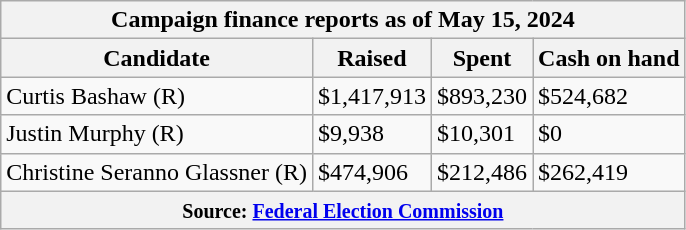<table class="wikitable sortable">
<tr>
<th colspan=4>Campaign finance reports as of May 15, 2024</th>
</tr>
<tr style="text-align:center;">
<th>Candidate</th>
<th>Raised</th>
<th>Spent</th>
<th>Cash on hand</th>
</tr>
<tr>
<td>Curtis Bashaw (R)</td>
<td>$1,417,913</td>
<td>$893,230</td>
<td>$524,682</td>
</tr>
<tr>
<td>Justin Murphy (R)</td>
<td>$9,938</td>
<td>$10,301</td>
<td>$0</td>
</tr>
<tr>
<td>Christine Seranno Glassner (R)</td>
<td>$474,906</td>
<td>$212,486</td>
<td>$262,419</td>
</tr>
<tr>
<th colspan="4"><small>Source: <a href='#'>Federal Election Commission</a></small></th>
</tr>
</table>
